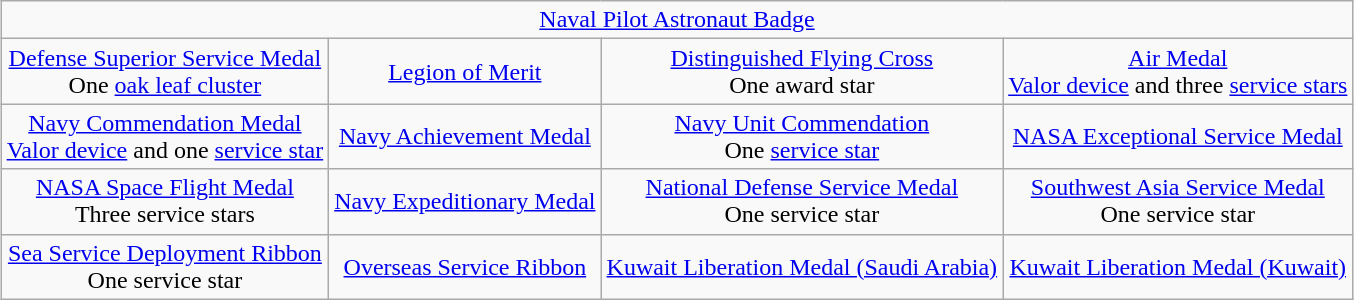<table class="wikitable" style="margin:1em auto; text-align:center;">
<tr>
<td colspan="4"><a href='#'>Naval Pilot Astronaut Badge</a></td>
</tr>
<tr>
<td><a href='#'>Defense Superior Service Medal</a> <br> One <a href='#'>oak leaf cluster</a></td>
<td><a href='#'>Legion of Merit</a></td>
<td><a href='#'>Distinguished Flying Cross</a> <br> One award star</td>
<td><a href='#'>Air Medal</a> <br> <a href='#'>Valor device</a> and three <a href='#'>service stars</a></td>
</tr>
<tr>
<td><a href='#'>Navy Commendation Medal</a> <br> <a href='#'>Valor device</a> and one <a href='#'>service star</a></td>
<td><a href='#'>Navy Achievement Medal</a></td>
<td><a href='#'>Navy Unit Commendation</a> <br> One <a href='#'>service star</a></td>
<td><a href='#'>NASA Exceptional Service Medal</a></td>
</tr>
<tr>
<td><a href='#'>NASA Space Flight Medal</a> <br> Three service stars</td>
<td><a href='#'>Navy Expeditionary Medal</a></td>
<td><a href='#'>National Defense Service Medal</a> <br> One service star</td>
<td><a href='#'>Southwest Asia Service Medal</a> <br> One service star</td>
</tr>
<tr>
<td><a href='#'>Sea Service Deployment Ribbon</a> <br> One service star</td>
<td><a href='#'>Overseas Service Ribbon</a></td>
<td><a href='#'>Kuwait Liberation Medal (Saudi Arabia)</a></td>
<td><a href='#'>Kuwait Liberation Medal (Kuwait)</a></td>
</tr>
</table>
